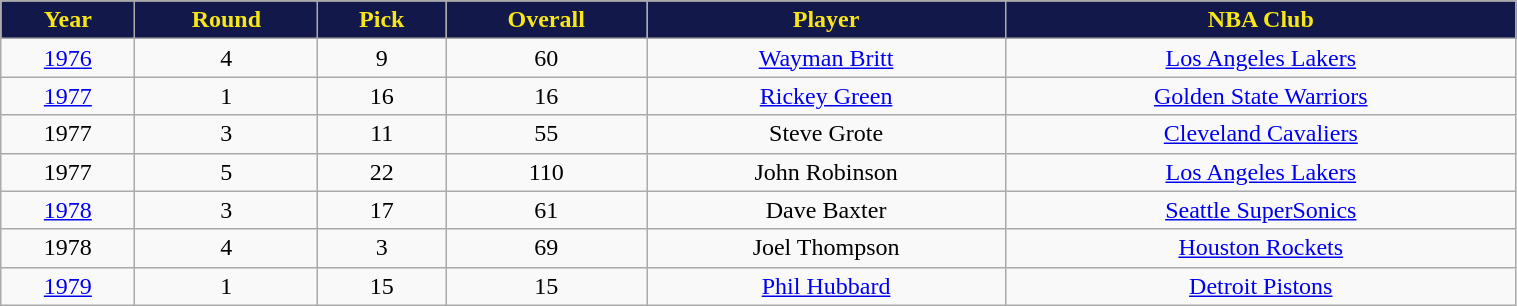<table class="wikitable" style="width:80%;">
<tr style="text-align:center; background:#121849; color:#f8e616;">
<td><strong>Year</strong></td>
<td><strong>Round</strong></td>
<td><strong>Pick</strong></td>
<td><strong>Overall</strong></td>
<td><strong>Player</strong></td>
<td><strong>NBA Club</strong></td>
</tr>
<tr style="text-align:center;" bgcolor="">
<td><a href='#'>1976</a></td>
<td>4</td>
<td>9</td>
<td>60</td>
<td><a href='#'>Wayman Britt</a></td>
<td><a href='#'>Los Angeles Lakers</a></td>
</tr>
<tr style="text-align:center;" bgcolor="">
<td><a href='#'>1977</a></td>
<td>1</td>
<td>16</td>
<td>16</td>
<td><a href='#'>Rickey Green</a></td>
<td><a href='#'>Golden State Warriors</a></td>
</tr>
<tr style="text-align:center;" bgcolor="">
<td>1977</td>
<td>3</td>
<td>11</td>
<td>55</td>
<td>Steve Grote</td>
<td><a href='#'>Cleveland Cavaliers</a></td>
</tr>
<tr style="text-align:center;" bgcolor="">
<td>1977</td>
<td>5</td>
<td>22</td>
<td>110</td>
<td>John Robinson</td>
<td><a href='#'>Los Angeles Lakers</a></td>
</tr>
<tr style="text-align:center;" bgcolor="">
<td><a href='#'>1978</a></td>
<td>3</td>
<td>17</td>
<td>61</td>
<td>Dave Baxter</td>
<td><a href='#'>Seattle SuperSonics</a></td>
</tr>
<tr style="text-align:center;" bgcolor="">
<td>1978</td>
<td>4</td>
<td>3</td>
<td>69</td>
<td>Joel Thompson</td>
<td><a href='#'>Houston Rockets</a></td>
</tr>
<tr style="text-align:center;" bgcolor="">
<td><a href='#'>1979</a></td>
<td>1</td>
<td>15</td>
<td>15</td>
<td><a href='#'>Phil Hubbard</a></td>
<td><a href='#'>Detroit Pistons</a></td>
</tr>
</table>
